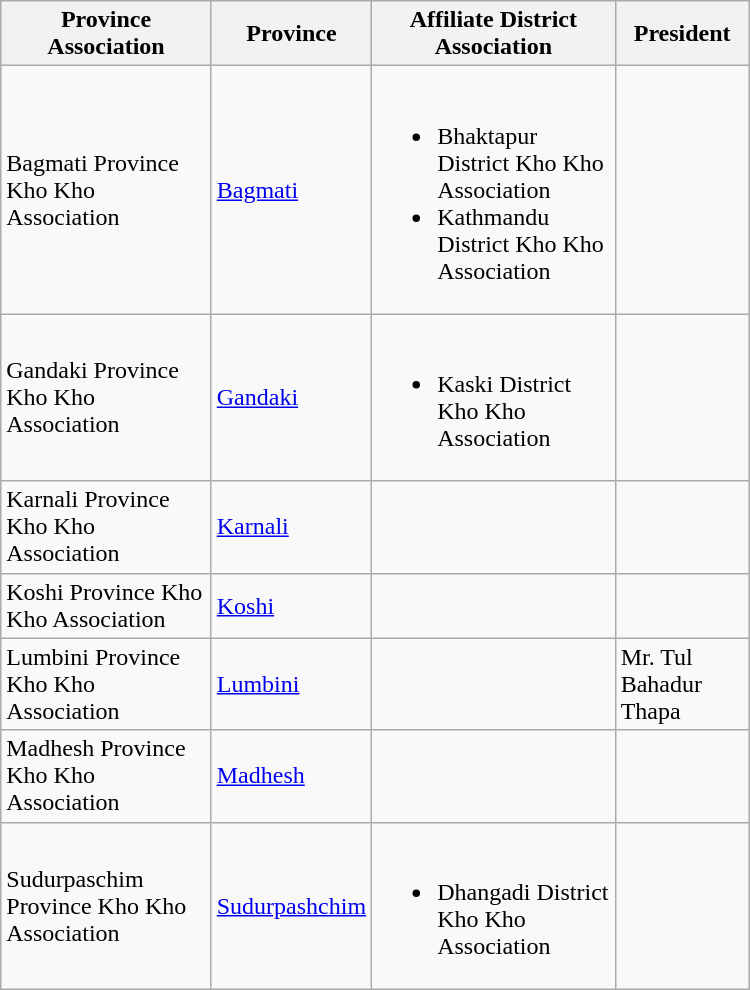<table class="wikitable sortable" style="width:500px;">
<tr>
<th width="%">Province Association</th>
<th>Province</th>
<th width="%">Affiliate District Association</th>
<th>President</th>
</tr>
<tr>
<td>Bagmati Province Kho Kho Association</td>
<td><a href='#'>Bagmati</a></td>
<td><br><ul><li>Bhaktapur District Kho Kho Association</li><li>Kathmandu District Kho Kho Association</li></ul></td>
<td></td>
</tr>
<tr>
<td>Gandaki Province Kho Kho Association</td>
<td><a href='#'>Gandaki</a></td>
<td><br><ul><li>Kaski District Kho Kho Association</li></ul></td>
<td></td>
</tr>
<tr>
<td>Karnali Province Kho Kho Association</td>
<td><a href='#'>Karnali</a></td>
<td></td>
<td></td>
</tr>
<tr>
<td>Koshi Province Kho Kho Association</td>
<td><a href='#'>Koshi</a></td>
<td></td>
<td></td>
</tr>
<tr>
<td>Lumbini Province Kho Kho Association</td>
<td><a href='#'>Lumbini</a></td>
<td></td>
<td>Mr. Tul Bahadur Thapa</td>
</tr>
<tr>
<td>Madhesh Province Kho Kho Association</td>
<td><a href='#'>Madhesh</a></td>
<td></td>
<td></td>
</tr>
<tr>
<td>Sudurpaschim Province Kho Kho Association</td>
<td><a href='#'>Sudurpashchim</a></td>
<td><br><ul><li>Dhangadi District Kho Kho Association</li></ul></td>
<td></td>
</tr>
</table>
